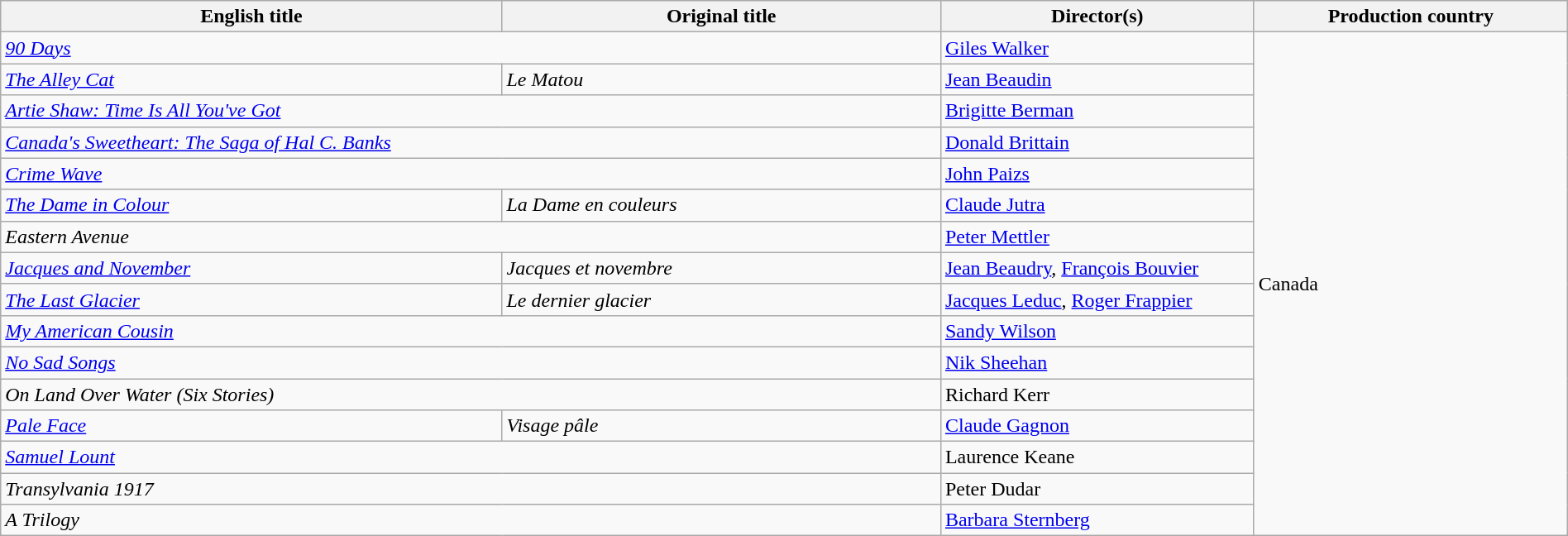<table class="wikitable sortable" style="width:100%; margin-bottom:4px">
<tr>
<th scope="col" width="32%">English title</th>
<th scope="col" width="28%">Original title</th>
<th scope="col" width="20%">Director(s)</th>
<th scope="col" width="20%">Production country</th>
</tr>
<tr>
<td colspan=2><em><a href='#'>90 Days</a></em></td>
<td><a href='#'>Giles Walker</a></td>
<td rowspan=16>Canada</td>
</tr>
<tr>
<td><em><a href='#'>The Alley Cat</a></em></td>
<td><em>Le Matou</em></td>
<td><a href='#'>Jean Beaudin</a></td>
</tr>
<tr>
<td colspan=2><em><a href='#'>Artie Shaw: Time Is All You've Got</a></em></td>
<td><a href='#'>Brigitte Berman</a></td>
</tr>
<tr>
<td colspan=2><em><a href='#'>Canada's Sweetheart: The Saga of Hal C. Banks</a></em></td>
<td><a href='#'>Donald Brittain</a></td>
</tr>
<tr>
<td colspan=2><em><a href='#'>Crime Wave</a></em></td>
<td><a href='#'>John Paizs</a></td>
</tr>
<tr>
<td><em><a href='#'>The Dame in Colour</a></em></td>
<td><em>La Dame en couleurs</em></td>
<td><a href='#'>Claude Jutra</a></td>
</tr>
<tr>
<td colspan=2><em>Eastern Avenue</em></td>
<td><a href='#'>Peter Mettler</a></td>
</tr>
<tr>
<td><em><a href='#'>Jacques and November</a></em></td>
<td><em>Jacques et novembre</em></td>
<td><a href='#'>Jean Beaudry</a>, <a href='#'>François Bouvier</a></td>
</tr>
<tr>
<td><em><a href='#'>The Last Glacier</a></em></td>
<td><em>Le dernier glacier</em></td>
<td><a href='#'>Jacques Leduc</a>, <a href='#'>Roger Frappier</a></td>
</tr>
<tr>
<td colspan=2><em><a href='#'>My American Cousin</a></em></td>
<td><a href='#'>Sandy Wilson</a></td>
</tr>
<tr>
<td colspan=2><em><a href='#'>No Sad Songs</a></em></td>
<td><a href='#'>Nik Sheehan</a></td>
</tr>
<tr>
<td colspan=2><em>On Land Over Water (Six Stories)</em></td>
<td>Richard Kerr</td>
</tr>
<tr>
<td><em><a href='#'>Pale Face</a></em></td>
<td><em>Visage pâle</em></td>
<td><a href='#'>Claude Gagnon</a></td>
</tr>
<tr>
<td colspan=2><em><a href='#'>Samuel Lount</a></em></td>
<td>Laurence Keane</td>
</tr>
<tr>
<td colspan=2><em>Transylvania 1917</em></td>
<td>Peter Dudar</td>
</tr>
<tr>
<td colspan=2><em>A Trilogy</em></td>
<td><a href='#'>Barbara Sternberg</a></td>
</tr>
</table>
